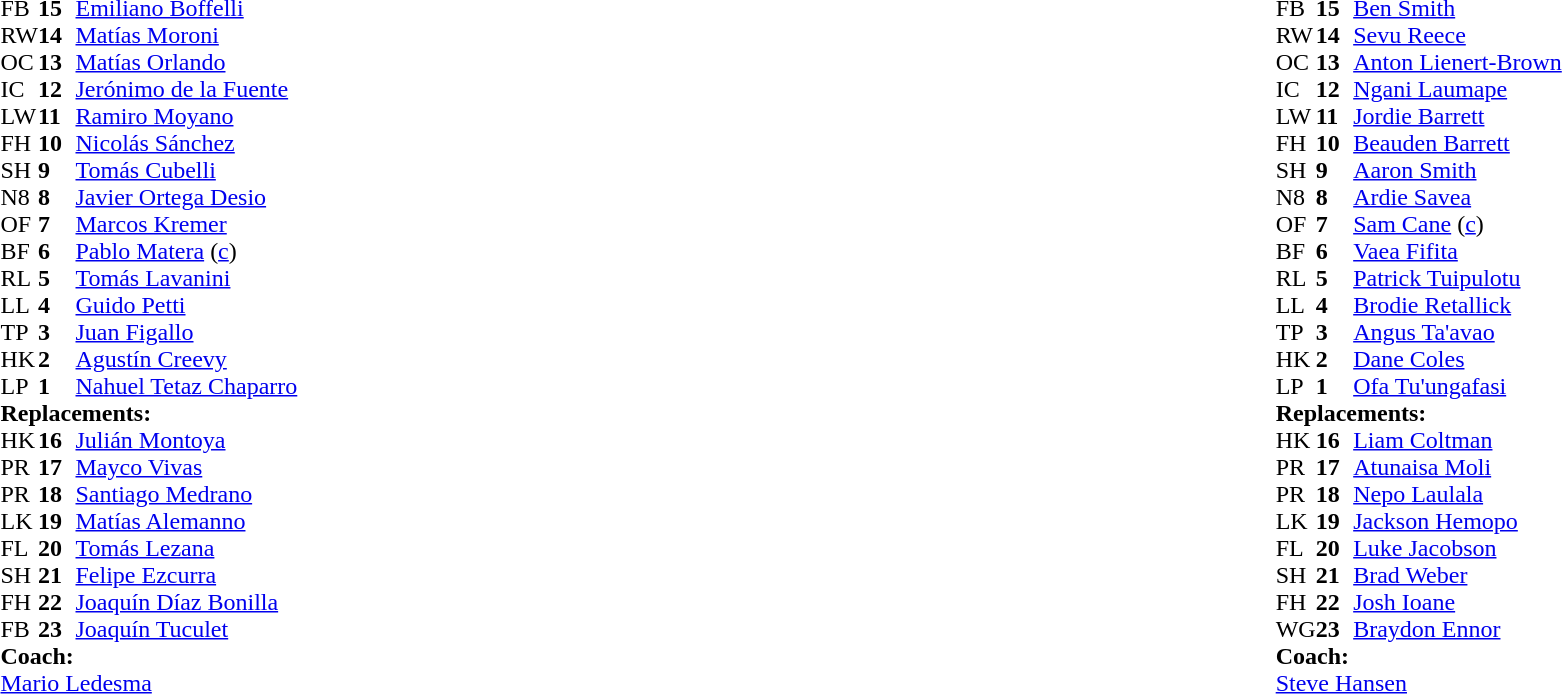<table style="width:100%;">
<tr>
<td style="vertical-align:top; width:50%"><br><table cellspacing="0" cellpadding="0">
<tr>
<th width="25"></th>
<th width="25"></th>
</tr>
<tr>
<td>FB</td>
<td><strong>15</strong></td>
<td><a href='#'>Emiliano Boffelli</a></td>
<td></td>
<td></td>
</tr>
<tr>
<td>RW</td>
<td><strong>14</strong></td>
<td><a href='#'>Matías Moroni</a></td>
</tr>
<tr>
<td>OC</td>
<td><strong>13</strong></td>
<td><a href='#'>Matías Orlando</a></td>
</tr>
<tr>
<td>IC</td>
<td><strong>12</strong></td>
<td><a href='#'>Jerónimo de la Fuente</a></td>
</tr>
<tr>
<td>LW</td>
<td><strong>11</strong></td>
<td><a href='#'>Ramiro Moyano</a></td>
</tr>
<tr>
<td>FH</td>
<td><strong>10</strong></td>
<td><a href='#'>Nicolás Sánchez</a></td>
<td></td>
<td></td>
</tr>
<tr>
<td>SH</td>
<td><strong>9</strong></td>
<td><a href='#'>Tomás Cubelli</a></td>
<td></td>
<td></td>
</tr>
<tr>
<td>N8</td>
<td><strong>8</strong></td>
<td><a href='#'>Javier Ortega Desio</a></td>
</tr>
<tr>
<td>OF</td>
<td><strong>7</strong></td>
<td><a href='#'>Marcos Kremer</a></td>
<td></td>
<td></td>
</tr>
<tr>
<td>BF</td>
<td><strong>6</strong></td>
<td><a href='#'>Pablo Matera</a> (<a href='#'>c</a>)</td>
</tr>
<tr>
<td>RL</td>
<td><strong>5</strong></td>
<td><a href='#'>Tomás Lavanini</a></td>
<td></td>
<td></td>
</tr>
<tr>
<td>LL</td>
<td><strong>4</strong></td>
<td><a href='#'>Guido Petti</a></td>
</tr>
<tr>
<td>TP</td>
<td><strong>3</strong></td>
<td><a href='#'>Juan Figallo</a></td>
<td></td>
<td></td>
</tr>
<tr>
<td>HK</td>
<td><strong>2</strong></td>
<td><a href='#'>Agustín Creevy</a></td>
<td></td>
<td></td>
</tr>
<tr>
<td>LP</td>
<td><strong>1</strong></td>
<td><a href='#'>Nahuel Tetaz Chaparro</a></td>
<td></td>
<td></td>
</tr>
<tr>
<td colspan="3"><strong>Replacements:</strong></td>
</tr>
<tr>
<td>HK</td>
<td><strong>16</strong></td>
<td><a href='#'>Julián Montoya</a></td>
<td></td>
<td></td>
</tr>
<tr>
<td>PR</td>
<td><strong>17</strong></td>
<td><a href='#'>Mayco Vivas</a></td>
<td></td>
<td></td>
</tr>
<tr>
<td>PR</td>
<td><strong>18</strong></td>
<td><a href='#'>Santiago Medrano</a></td>
<td></td>
<td></td>
</tr>
<tr>
<td>LK</td>
<td><strong>19</strong></td>
<td><a href='#'>Matías Alemanno</a></td>
<td></td>
<td></td>
</tr>
<tr>
<td>FL</td>
<td><strong>20</strong></td>
<td><a href='#'>Tomás Lezana</a></td>
<td></td>
<td></td>
</tr>
<tr>
<td>SH</td>
<td><strong>21</strong></td>
<td><a href='#'>Felipe Ezcurra</a></td>
<td></td>
<td></td>
</tr>
<tr>
<td>FH</td>
<td><strong>22</strong></td>
<td><a href='#'>Joaquín Díaz Bonilla</a></td>
<td></td>
<td></td>
</tr>
<tr>
<td>FB</td>
<td><strong>23</strong></td>
<td><a href='#'>Joaquín Tuculet</a></td>
<td></td>
<td></td>
</tr>
<tr>
<td colspan="3"><strong>Coach:</strong></td>
</tr>
<tr>
<td colspan="4"> <a href='#'>Mario Ledesma</a></td>
</tr>
</table>
</td>
<td style="vertical-align:top"></td>
<td style="vertical-align:top; width:50%"><br><table cellspacing="0" cellpadding="0" style="margin:auto">
<tr>
<th width="25"></th>
<th width="25"></th>
</tr>
<tr>
<td>FB</td>
<td><strong>15</strong></td>
<td><a href='#'>Ben Smith</a></td>
</tr>
<tr>
<td>RW</td>
<td><strong>14</strong></td>
<td><a href='#'>Sevu Reece</a></td>
</tr>
<tr>
<td>OC</td>
<td><strong>13</strong></td>
<td><a href='#'>Anton Lienert-Brown</a></td>
</tr>
<tr>
<td>IC</td>
<td><strong>12</strong></td>
<td><a href='#'>Ngani Laumape</a></td>
</tr>
<tr>
<td>LW</td>
<td><strong>11</strong></td>
<td><a href='#'>Jordie Barrett</a></td>
<td></td>
<td></td>
</tr>
<tr>
<td>FH</td>
<td><strong>10</strong></td>
<td><a href='#'>Beauden Barrett</a></td>
</tr>
<tr>
<td>SH</td>
<td><strong>9</strong></td>
<td><a href='#'>Aaron Smith</a></td>
<td></td>
<td></td>
</tr>
<tr>
<td>N8</td>
<td><strong>8</strong></td>
<td><a href='#'>Ardie Savea</a></td>
</tr>
<tr>
<td>OF</td>
<td><strong>7</strong></td>
<td><a href='#'>Sam Cane</a> (<a href='#'>c</a>)</td>
</tr>
<tr>
<td>BF</td>
<td><strong>6</strong></td>
<td><a href='#'>Vaea Fifita</a></td>
<td></td>
<td></td>
</tr>
<tr>
<td>RL</td>
<td><strong>5</strong></td>
<td><a href='#'>Patrick Tuipulotu</a></td>
<td></td>
<td></td>
</tr>
<tr>
<td>LL</td>
<td><strong>4</strong></td>
<td><a href='#'>Brodie Retallick</a></td>
</tr>
<tr>
<td>TP</td>
<td><strong>3</strong></td>
<td><a href='#'>Angus Ta'avao</a></td>
<td></td>
<td></td>
</tr>
<tr>
<td>HK</td>
<td><strong>2</strong></td>
<td><a href='#'>Dane Coles</a></td>
<td></td>
<td></td>
</tr>
<tr>
<td>LP</td>
<td><strong>1</strong></td>
<td><a href='#'>Ofa Tu'ungafasi</a></td>
<td></td>
<td></td>
</tr>
<tr>
<td colspan="3"><strong>Replacements:</strong></td>
</tr>
<tr>
<td>HK</td>
<td><strong>16</strong></td>
<td><a href='#'>Liam Coltman</a></td>
<td></td>
<td></td>
</tr>
<tr>
<td>PR</td>
<td><strong>17</strong></td>
<td><a href='#'>Atunaisa Moli</a></td>
<td></td>
<td></td>
</tr>
<tr>
<td>PR</td>
<td><strong>18</strong></td>
<td><a href='#'>Nepo Laulala</a></td>
<td></td>
<td></td>
</tr>
<tr>
<td>LK</td>
<td><strong>19</strong></td>
<td><a href='#'>Jackson Hemopo</a></td>
<td></td>
<td></td>
</tr>
<tr>
<td>FL</td>
<td><strong>20</strong></td>
<td><a href='#'>Luke Jacobson</a></td>
<td></td>
<td></td>
</tr>
<tr>
<td>SH</td>
<td><strong>21</strong></td>
<td><a href='#'>Brad Weber</a></td>
<td></td>
<td></td>
</tr>
<tr>
<td>FH</td>
<td><strong>22</strong></td>
<td><a href='#'>Josh Ioane</a></td>
</tr>
<tr>
<td>WG</td>
<td><strong>23</strong></td>
<td><a href='#'>Braydon Ennor</a></td>
<td></td>
<td></td>
</tr>
<tr>
<td colspan="3"><strong>Coach:</strong></td>
</tr>
<tr>
<td colspan="4"> <a href='#'>Steve Hansen</a></td>
</tr>
</table>
</td>
</tr>
</table>
